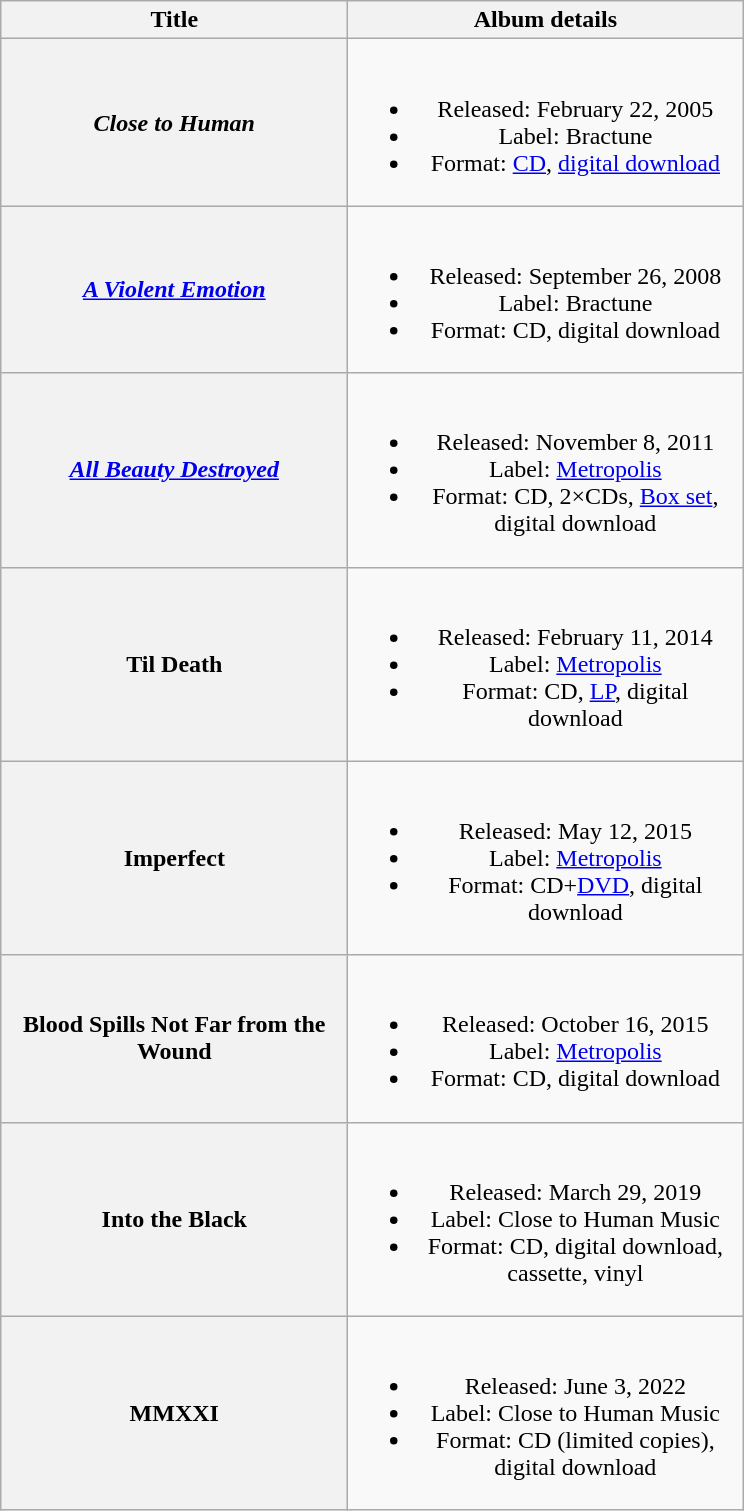<table class="wikitable plainrowheaders" style="text-align:center;">
<tr>
<th scope="col" style="width:14em;">Title</th>
<th scope="col" style="width:16em;">Album details</th>
</tr>
<tr>
<th scope="row"><em>Close to Human</em></th>
<td><br><ul><li>Released: February 22, 2005</li><li>Label: Bractune </li><li>Format: <a href='#'>CD</a>, <a href='#'>digital download</a></li></ul></td>
</tr>
<tr>
<th scope="row"><em><a href='#'>A Violent Emotion</a></em></th>
<td><br><ul><li>Released: September 26, 2008</li><li>Label: Bractune </li><li>Format: CD, digital download</li></ul></td>
</tr>
<tr>
<th scope="row"><em><a href='#'>All Beauty Destroyed</a></em></th>
<td><br><ul><li>Released: November 8, 2011</li><li>Label: <a href='#'>Metropolis</a> </li><li>Format: CD, 2×CDs, <a href='#'>Box set</a>, digital download</li></ul></td>
</tr>
<tr>
<th scope="row"><strong>Til Death<em></th>
<td><br><ul><li>Released: February 11, 2014</li><li>Label: <a href='#'>Metropolis</a> </li><li>Format: CD, <a href='#'>LP</a>, digital download</li></ul></td>
</tr>
<tr>
<th scope="row"></em>Imperfect<em></th>
<td><br><ul><li>Released: May 12, 2015</li><li>Label: <a href='#'>Metropolis</a> </li><li>Format: CD+<a href='#'>DVD</a>, digital download</li></ul></td>
</tr>
<tr>
<th scope="row"></em>Blood Spills Not Far from the Wound<em></th>
<td><br><ul><li>Released: October 16, 2015</li><li>Label: <a href='#'>Metropolis</a> </li><li>Format: CD, digital download</li></ul></td>
</tr>
<tr>
<th scope="row"></em>Into the Black<em></th>
<td><br><ul><li>Released: March 29, 2019</li><li>Label: Close to Human Music</li><li>Format: CD, digital download, cassette, vinyl</li></ul></td>
</tr>
<tr>
<th scope="row"></em>MMXXI<em></th>
<td><br><ul><li>Released: June 3, 2022</li><li>Label: Close to Human Music</li><li>Format: CD (limited copies), digital download</li></ul></td>
</tr>
</table>
